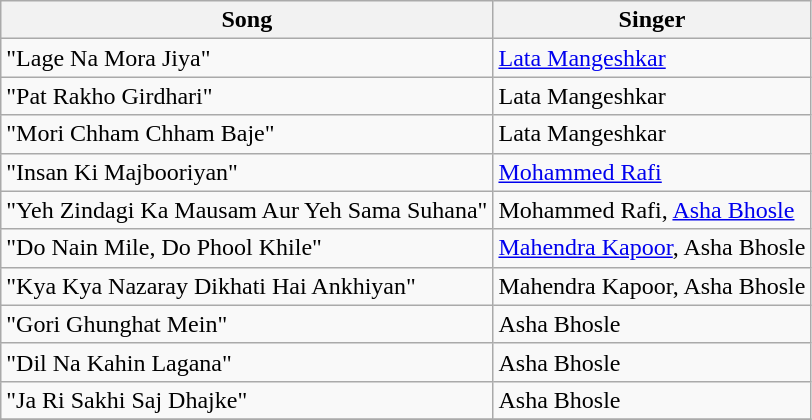<table class="wikitable">
<tr>
<th>Song</th>
<th>Singer</th>
</tr>
<tr>
<td>"Lage Na Mora Jiya"</td>
<td><a href='#'>Lata Mangeshkar</a></td>
</tr>
<tr>
<td>"Pat Rakho Girdhari"</td>
<td>Lata Mangeshkar</td>
</tr>
<tr>
<td>"Mori Chham Chham Baje"</td>
<td>Lata Mangeshkar</td>
</tr>
<tr>
<td>"Insan Ki Majbooriyan"</td>
<td><a href='#'>Mohammed Rafi</a></td>
</tr>
<tr>
<td>"Yeh Zindagi Ka Mausam Aur Yeh Sama Suhana"</td>
<td>Mohammed Rafi, <a href='#'>Asha Bhosle</a></td>
</tr>
<tr>
<td>"Do Nain Mile, Do Phool Khile"</td>
<td><a href='#'>Mahendra Kapoor</a>, Asha Bhosle</td>
</tr>
<tr>
<td>"Kya Kya Nazaray Dikhati Hai Ankhiyan"</td>
<td>Mahendra Kapoor, Asha Bhosle</td>
</tr>
<tr>
<td>"Gori Ghunghat Mein"</td>
<td>Asha Bhosle</td>
</tr>
<tr>
<td>"Dil Na Kahin Lagana"</td>
<td>Asha Bhosle</td>
</tr>
<tr>
<td>"Ja Ri Sakhi Saj Dhajke"</td>
<td>Asha Bhosle</td>
</tr>
<tr>
</tr>
</table>
